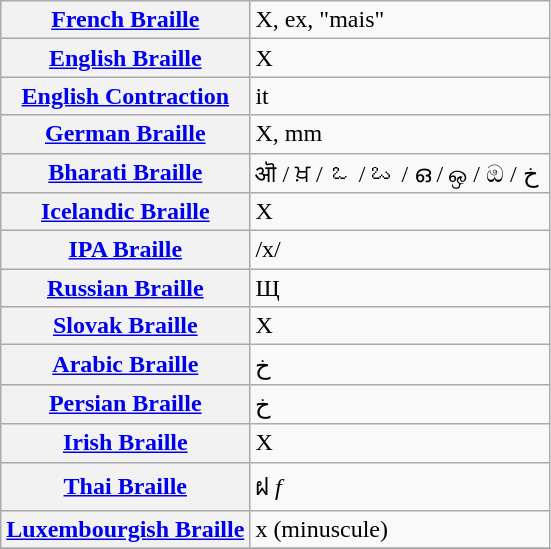<table class="wikitable">
<tr>
<th align=left><a href='#'>French Braille</a></th>
<td>X, ex, "mais"</td>
</tr>
<tr>
<th align=left><a href='#'>English Braille</a></th>
<td>X</td>
</tr>
<tr>
<th align=left><a href='#'>English Contraction</a></th>
<td>it</td>
</tr>
<tr>
<th align=left><a href='#'>German Braille</a></th>
<td>X, mm</td>
</tr>
<tr>
<th align=left><a href='#'>Bharati Braille</a></th>
<td>ऒ / ਖ਼ / ఒ / ಒ / ഒ / ஒ / ඔ / خ ‎</td>
</tr>
<tr>
<th align=left><a href='#'>Icelandic Braille</a></th>
<td>X</td>
</tr>
<tr>
<th align=left><a href='#'>IPA Braille</a></th>
<td>/x/</td>
</tr>
<tr>
<th align=left><a href='#'>Russian Braille</a></th>
<td>Щ</td>
</tr>
<tr>
<th align=left><a href='#'>Slovak Braille</a></th>
<td>X</td>
</tr>
<tr>
<th align=left><a href='#'>Arabic Braille</a></th>
<td>خ</td>
</tr>
<tr>
<th align=left><a href='#'>Persian Braille</a></th>
<td>خ</td>
</tr>
<tr>
<th align=left><a href='#'>Irish Braille</a></th>
<td>X</td>
</tr>
<tr>
<th align=left><a href='#'>Thai Braille</a></th>
<td>ฝ <em>f</em></td>
</tr>
<tr>
<th align=left><a href='#'>Luxembourgish Braille</a></th>
<td>x (minuscule)</td>
</tr>
<tr>
</tr>
</table>
